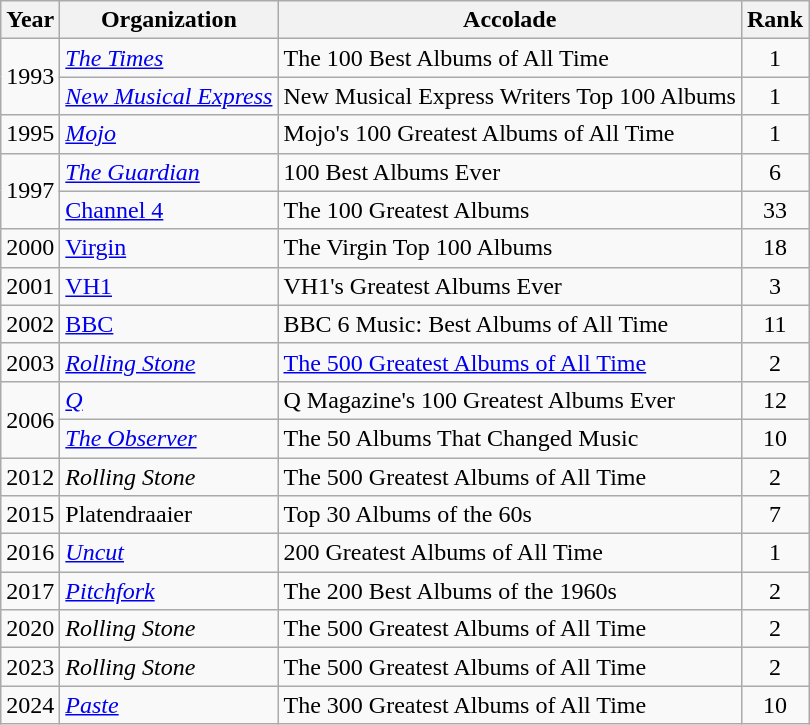<table class="wikitable sortable">
<tr>
<th>Year</th>
<th>Organization</th>
<th>Accolade</th>
<th>Rank</th>
</tr>
<tr>
<td rowspan="2">1993</td>
<td><em><a href='#'>The Times</a></em></td>
<td>The 100 Best Albums of All Time</td>
<td style="text-align:center;">1</td>
</tr>
<tr>
<td><em><a href='#'>New Musical Express</a></em></td>
<td>New Musical Express Writers Top 100 Albums</td>
<td style="text-align:center;">1</td>
</tr>
<tr>
<td>1995</td>
<td><em><a href='#'>Mojo</a></em></td>
<td>Mojo's 100 Greatest Albums of All Time</td>
<td style="text-align:center;">1</td>
</tr>
<tr>
<td rowspan="2">1997</td>
<td><em><a href='#'>The Guardian</a></em></td>
<td>100 Best Albums Ever</td>
<td style="text-align:center;">6</td>
</tr>
<tr>
<td><a href='#'>Channel 4</a></td>
<td>The 100 Greatest Albums</td>
<td style="text-align:center;">33</td>
</tr>
<tr>
<td>2000</td>
<td><a href='#'>Virgin</a></td>
<td>The Virgin Top 100 Albums</td>
<td style="text-align:center;">18</td>
</tr>
<tr>
<td>2001</td>
<td><a href='#'>VH1</a></td>
<td>VH1's Greatest Albums Ever</td>
<td style="text-align:center;">3</td>
</tr>
<tr>
<td>2002</td>
<td><a href='#'>BBC</a></td>
<td>BBC 6 Music: Best Albums of All Time</td>
<td style="text-align:center;">11</td>
</tr>
<tr>
<td>2003</td>
<td><em><a href='#'>Rolling Stone</a></em></td>
<td><a href='#'>The 500 Greatest Albums of All Time</a></td>
<td style="text-align:center;">2</td>
</tr>
<tr>
<td rowspan="2">2006</td>
<td><em><a href='#'>Q</a></em></td>
<td>Q Magazine's 100 Greatest Albums Ever</td>
<td style="text-align:center;">12</td>
</tr>
<tr>
<td><em><a href='#'>The Observer</a></em></td>
<td>The 50 Albums That Changed Music</td>
<td style="text-align:center;">10</td>
</tr>
<tr>
<td>2012</td>
<td><em>Rolling Stone</em></td>
<td>The 500 Greatest Albums of All Time</td>
<td style="text-align:center;">2</td>
</tr>
<tr>
<td>2015</td>
<td>Platendraaier</td>
<td>Top 30 Albums of the 60s</td>
<td style="text-align:center;">7</td>
</tr>
<tr>
<td>2016</td>
<td><em><a href='#'>Uncut</a></em></td>
<td>200 Greatest Albums of All Time</td>
<td style="text-align:center;">1</td>
</tr>
<tr>
<td>2017</td>
<td><em><a href='#'>Pitchfork</a></em></td>
<td>The 200 Best Albums of the 1960s</td>
<td style="text-align:center;">2</td>
</tr>
<tr>
<td>2020</td>
<td><em>Rolling Stone</em></td>
<td>The 500 Greatest Albums of All Time</td>
<td style="text-align:center;">2</td>
</tr>
<tr>
<td>2023</td>
<td><em>Rolling Stone</em></td>
<td>The 500 Greatest Albums of All Time</td>
<td style="text-align:center;">2</td>
</tr>
<tr>
<td>2024</td>
<td><em><a href='#'>Paste</a></em></td>
<td>The 300 Greatest Albums of All Time</td>
<td style="text-align:center;">10</td>
</tr>
</table>
